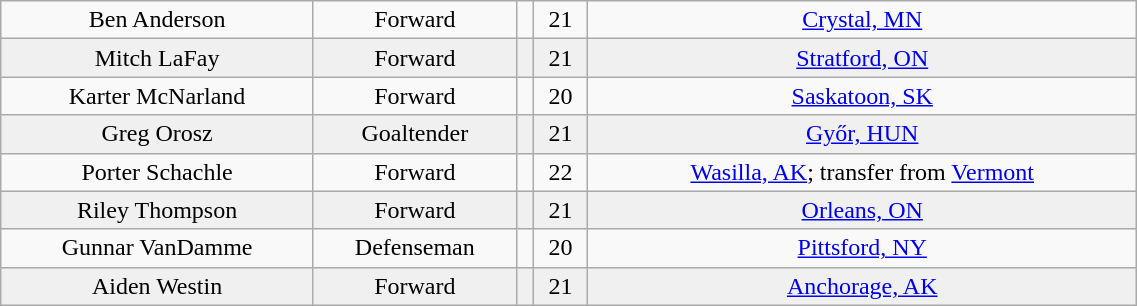<table class="wikitable" width="60%">
<tr align="center" bgcolor="">
<td>Ben Anderson</td>
<td>Forward</td>
<td></td>
<td>21</td>
<td><a href='#'>Crystal, MN</a></td>
</tr>
<tr align="center" bgcolor="f0f0f0">
<td>Mitch LaFay</td>
<td>Forward</td>
<td></td>
<td>21</td>
<td><a href='#'>Stratford, ON</a></td>
</tr>
<tr align="center" bgcolor="">
<td>Karter McNarland</td>
<td>Forward</td>
<td></td>
<td>20</td>
<td><a href='#'>Saskatoon, SK</a></td>
</tr>
<tr align="center" bgcolor="f0f0f0">
<td>Greg Orosz</td>
<td>Goaltender</td>
<td></td>
<td>21</td>
<td><a href='#'>Győr, HUN</a></td>
</tr>
<tr align="center" bgcolor="">
<td>Porter Schachle</td>
<td>Forward</td>
<td></td>
<td>22</td>
<td><a href='#'>Wasilla, AK</a>; transfer from <a href='#'>Vermont</a></td>
</tr>
<tr align="center" bgcolor="f0f0f0">
<td>Riley Thompson</td>
<td>Forward</td>
<td></td>
<td>21</td>
<td><a href='#'>Orleans, ON</a></td>
</tr>
<tr align="center" bgcolor="">
<td>Gunnar VanDamme</td>
<td>Defenseman</td>
<td></td>
<td>20</td>
<td><a href='#'>Pittsford, NY</a></td>
</tr>
<tr align="center" bgcolor="f0f0f0">
<td>Aiden Westin</td>
<td>Forward</td>
<td></td>
<td>21</td>
<td><a href='#'>Anchorage, AK</a></td>
</tr>
</table>
